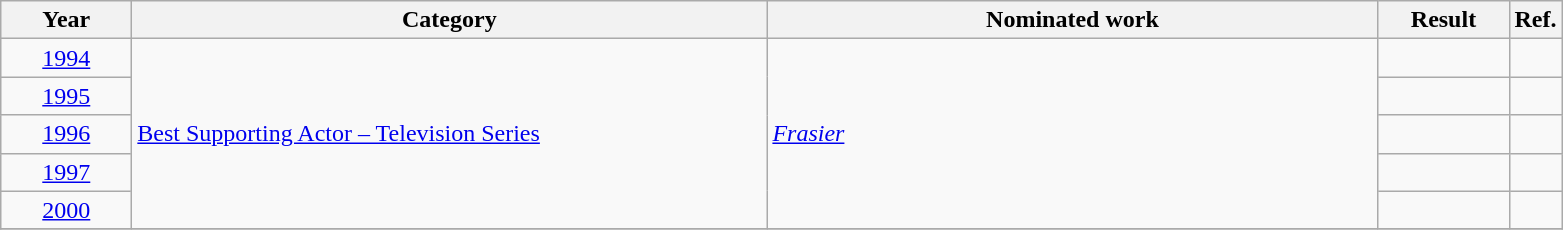<table class=wikitable>
<tr>
<th scope="col" style="width:5em;">Year</th>
<th scope="col" style="width:26em;">Category</th>
<th scope="col" style="width:25em;">Nominated work</th>
<th scope="col" style="width:5em;">Result</th>
<th>Ref.</th>
</tr>
<tr>
<td style="text-align:center;"><a href='#'>1994</a></td>
<td rowspan=5><a href='#'>Best Supporting Actor – Television Series</a></td>
<td rowspan=5><em><a href='#'>Frasier</a></em></td>
<td></td>
<td></td>
</tr>
<tr>
<td style="text-align:center;"><a href='#'>1995</a></td>
<td></td>
<td></td>
</tr>
<tr>
<td style="text-align:center;"><a href='#'>1996</a></td>
<td></td>
<td></td>
</tr>
<tr>
<td style="text-align:center;"><a href='#'>1997</a></td>
<td></td>
<td></td>
</tr>
<tr>
<td style="text-align:center;"><a href='#'>2000</a></td>
<td></td>
<td></td>
</tr>
<tr>
</tr>
</table>
